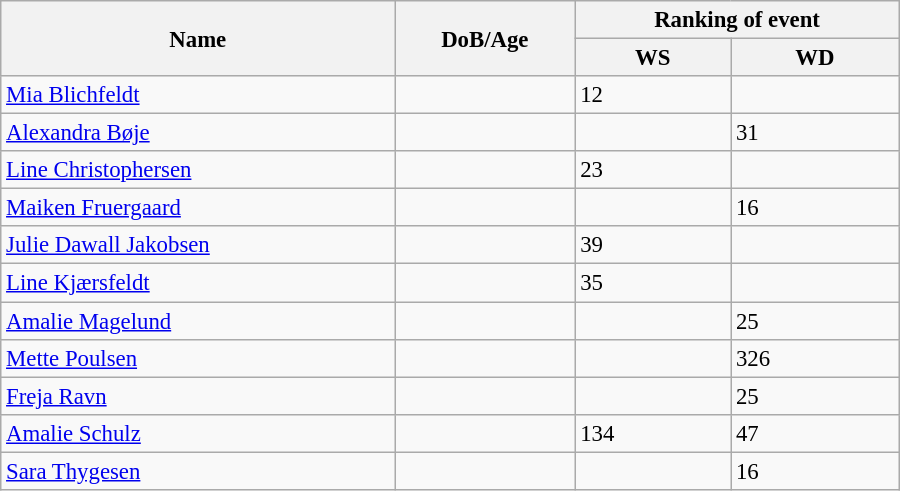<table class="wikitable"  style="width:600px; font-size:95%;">
<tr>
<th align="left" rowspan="2">Name</th>
<th align="left" rowspan="2">DoB/Age</th>
<th align="center" colspan="2">Ranking of event</th>
</tr>
<tr>
<th align="center">WS</th>
<th align="center">WD</th>
</tr>
<tr>
<td align="left"><a href='#'>Mia Blichfeldt</a></td>
<td align="left"></td>
<td>12</td>
<td></td>
</tr>
<tr>
<td align="left"><a href='#'>Alexandra Bøje</a></td>
<td align="left"></td>
<td></td>
<td>31</td>
</tr>
<tr>
<td align="left"><a href='#'>Line Christophersen</a></td>
<td align="left"></td>
<td>23</td>
<td></td>
</tr>
<tr>
<td align="left"><a href='#'>Maiken Fruergaard</a></td>
<td align="left"></td>
<td></td>
<td>16</td>
</tr>
<tr>
<td align="left"><a href='#'>Julie Dawall Jakobsen</a></td>
<td align="left"></td>
<td>39</td>
<td></td>
</tr>
<tr>
<td align="left"><a href='#'>Line Kjærsfeldt</a></td>
<td align="left"></td>
<td>35</td>
<td></td>
</tr>
<tr>
<td align="left"><a href='#'>Amalie Magelund</a></td>
<td align="left"></td>
<td></td>
<td>25</td>
</tr>
<tr>
<td align="left"><a href='#'>Mette Poulsen</a></td>
<td align="left"></td>
<td></td>
<td>326</td>
</tr>
<tr>
<td align="left"><a href='#'>Freja Ravn</a></td>
<td align="left"></td>
<td></td>
<td>25</td>
</tr>
<tr>
<td align="left"><a href='#'>Amalie Schulz</a></td>
<td align="left"></td>
<td>134</td>
<td>47</td>
</tr>
<tr>
<td align="left"><a href='#'>Sara Thygesen</a></td>
<td align="left"></td>
<td></td>
<td>16</td>
</tr>
</table>
